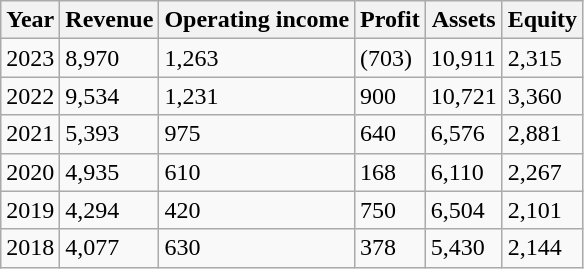<table class="wikitable">
<tr>
<th>Year</th>
<th>Revenue</th>
<th>Operating income</th>
<th>Profit</th>
<th>Assets</th>
<th>Equity</th>
</tr>
<tr>
<td>2023</td>
<td>8,970</td>
<td>1,263</td>
<td>(703)</td>
<td>10,911</td>
<td>2,315</td>
</tr>
<tr>
<td>2022</td>
<td>9,534</td>
<td>1,231</td>
<td>900</td>
<td>10,721</td>
<td>3,360</td>
</tr>
<tr>
<td>2021</td>
<td>5,393</td>
<td>975</td>
<td>640</td>
<td>6,576</td>
<td>2,881</td>
</tr>
<tr>
<td>2020</td>
<td>4,935</td>
<td>610</td>
<td>168</td>
<td>6,110</td>
<td>2,267</td>
</tr>
<tr>
<td>2019</td>
<td>4,294</td>
<td>420</td>
<td>750</td>
<td>6,504</td>
<td>2,101</td>
</tr>
<tr>
<td>2018</td>
<td>4,077</td>
<td>630</td>
<td>378</td>
<td>5,430</td>
<td>2,144</td>
</tr>
</table>
